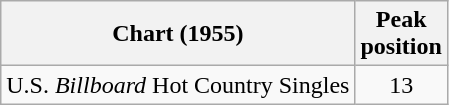<table class="wikitable sortable">
<tr>
<th align="left">Chart (1955)</th>
<th align="center">Peak<br>position</th>
</tr>
<tr>
<td align="left">U.S. <em>Billboard</em> Hot Country Singles</td>
<td align="center">13</td>
</tr>
</table>
